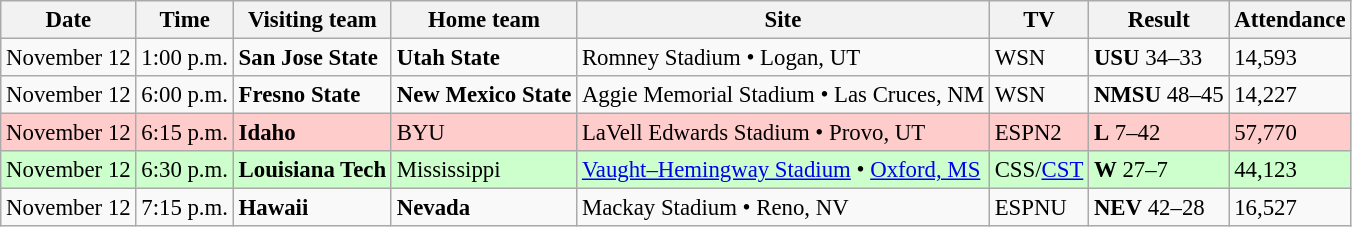<table class="wikitable" style="font-size:95%;">
<tr>
<th>Date</th>
<th>Time</th>
<th>Visiting team</th>
<th>Home team</th>
<th>Site</th>
<th>TV</th>
<th>Result</th>
<th>Attendance</th>
</tr>
<tr style=>
<td>November 12</td>
<td>1:00 p.m.</td>
<td><strong>San Jose State</strong></td>
<td><strong>Utah State</strong></td>
<td>Romney Stadium • Logan, UT</td>
<td>WSN</td>
<td><strong>USU</strong> 34–33</td>
<td>14,593</td>
</tr>
<tr style=>
<td>November 12</td>
<td>6:00 p.m.</td>
<td><strong>Fresno State</strong></td>
<td><strong>New Mexico State</strong></td>
<td>Aggie Memorial Stadium • Las Cruces, NM</td>
<td>WSN</td>
<td><strong>NMSU</strong> 48–45</td>
<td>14,227</td>
</tr>
<tr style="background:#fcc;">
<td>November 12</td>
<td>6:15 p.m.</td>
<td><strong>Idaho</strong></td>
<td>BYU</td>
<td>LaVell Edwards Stadium • Provo, UT</td>
<td>ESPN2</td>
<td><strong>L</strong> 7–42</td>
<td>57,770</td>
</tr>
<tr style="background:#cfc;">
<td>November 12</td>
<td>6:30 p.m.</td>
<td><strong>Louisiana Tech</strong></td>
<td>Mississippi</td>
<td><a href='#'>Vaught–Hemingway Stadium</a> • <a href='#'>Oxford, MS</a></td>
<td>CSS/<a href='#'>CST</a></td>
<td><strong>W</strong> 27–7</td>
<td>44,123</td>
</tr>
<tr style=>
<td>November 12</td>
<td>7:15 p.m.</td>
<td><strong>Hawaii</strong></td>
<td><strong>Nevada</strong></td>
<td>Mackay Stadium • Reno, NV</td>
<td>ESPNU</td>
<td><strong>NEV</strong> 42–28</td>
<td>16,527</td>
</tr>
</table>
